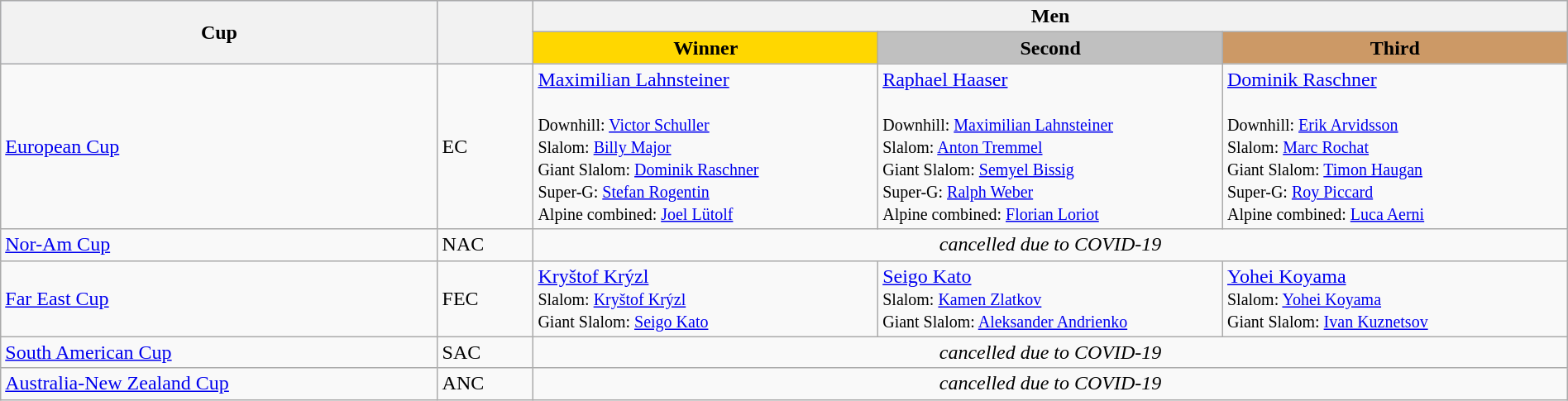<table class="wikitable" style=" width:100%">
<tr bgcolor="#CADAFA">
<th class="hintergrundfarbe6" rowspan=2>Cup</th>
<th class="hintergrundfarbe6" rowspan=2></th>
<th class="hintergrundfarbe6" colspan=3>Men</th>
</tr>
<tr>
<th style="width:22%; background:gold;">Winner</th>
<th style="width:22%; background:silver;">Second</th>
<th style="width:22%; background:#CC9966;">Third</th>
</tr>
<tr>
<td><a href='#'>European Cup</a></td>
<td>EC</td>
<td> <a href='#'>Maximilian Lahnsteiner</a><br><br><small>Downhill:  <a href='#'>Victor Schuller</a><br>Slalom:  <a href='#'>Billy Major</a><br>Giant Slalom:  <a href='#'>Dominik Raschner</a><br>Super-G:  <a href='#'>Stefan Rogentin</a><br>Alpine combined:  <a href='#'>Joel Lütolf</a></small><br></td>
<td> <a href='#'>Raphael Haaser</a><br><br><small>Downhill:  <a href='#'>Maximilian Lahnsteiner</a><br>Slalom:  <a href='#'>Anton Tremmel</a><br>Giant Slalom:  <a href='#'>Semyel Bissig</a><br>Super-G:  <a href='#'>Ralph Weber</a><br>Alpine combined:  <a href='#'>Florian Loriot</a></small><br></td>
<td> <a href='#'>Dominik Raschner</a><br><br><small>Downhill:  <a href='#'>Erik Arvidsson</a><br>Slalom:  <a href='#'>Marc Rochat</a><br>Giant Slalom:  <a href='#'>Timon Haugan</a><br>Super-G:  <a href='#'>Roy Piccard</a><br>Alpine combined:  <a href='#'>Luca Aerni</a></small><br></td>
</tr>
<tr>
<td><a href='#'>Nor-Am Cup</a></td>
<td>NAC</td>
<td colspan=6 align=center><em>cancelled due to COVID-19</em></td>
</tr>
<tr>
<td><a href='#'>Far East Cup</a></td>
<td>FEC</td>
<td> <a href='#'>Kryštof Krýzl</a><br><small>Slalom:  <a href='#'>Kryštof Krýzl</a><br>Giant Slalom:  <a href='#'>Seigo Kato</a></small><br></td>
<td> <a href='#'>Seigo Kato</a><br><small>Slalom:  <a href='#'>Kamen Zlatkov</a><br>Giant Slalom:  <a href='#'>Aleksander Andrienko</a></small><br></td>
<td> <a href='#'>Yohei Koyama</a><br><small>Slalom:  <a href='#'>Yohei Koyama</a><br>Giant Slalom:  <a href='#'>Ivan Kuznetsov</a></small><br></td>
</tr>
<tr>
<td><a href='#'>South American Cup</a></td>
<td>SAC</td>
<td colspan=6 align=center><em>cancelled due to COVID-19</em></td>
</tr>
<tr>
<td><a href='#'>Australia-New Zealand Cup</a></td>
<td>ANC</td>
<td colspan=6 align=center><em>cancelled due to COVID-19</em></td>
</tr>
</table>
